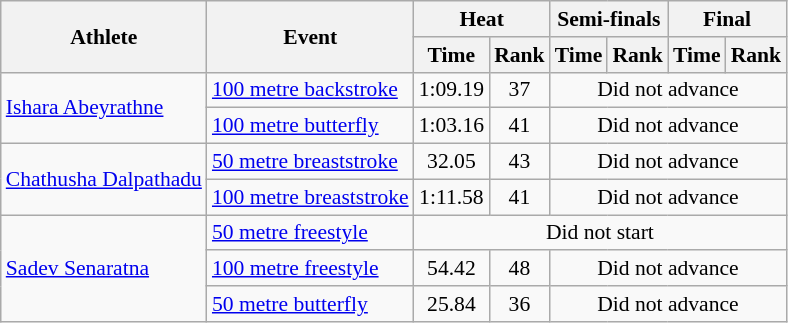<table class="wikitable" style="font-size:90%; text-align:center">
<tr>
<th rowspan="2">Athlete</th>
<th rowspan="2">Event</th>
<th colspan="2">Heat</th>
<th colspan="2">Semi-finals</th>
<th colspan="2">Final</th>
</tr>
<tr>
<th>Time</th>
<th>Rank</th>
<th>Time</th>
<th>Rank</th>
<th>Time</th>
<th>Rank</th>
</tr>
<tr>
<td align="left" rowspan=2><a href='#'>Ishara Abeyrathne</a></td>
<td align="left"><a href='#'>100 metre backstroke</a></td>
<td>1:09.19</td>
<td>37</td>
<td colspan=4>Did not advance</td>
</tr>
<tr>
<td align="left"><a href='#'>100 metre butterfly</a></td>
<td>1:03.16</td>
<td>41</td>
<td colspan=4>Did not advance</td>
</tr>
<tr>
<td align="left" rowspan=2><a href='#'>Chathusha Dalpathadu</a></td>
<td align="left"><a href='#'>50 metre breaststroke</a></td>
<td>32.05</td>
<td>43</td>
<td colspan=4>Did not advance</td>
</tr>
<tr>
<td align="left"><a href='#'>100 metre breaststroke</a></td>
<td>1:11.58</td>
<td>41</td>
<td colspan=4>Did not advance</td>
</tr>
<tr>
<td align="left" rowspan=3><a href='#'>Sadev Senaratna</a></td>
<td align="left"><a href='#'>50 metre freestyle</a></td>
<td colspan=6>Did not start</td>
</tr>
<tr>
<td align="left"><a href='#'>100 metre freestyle</a></td>
<td>54.42</td>
<td>48</td>
<td colspan=4>Did not advance</td>
</tr>
<tr>
<td align="left"><a href='#'>50 metre butterfly</a></td>
<td>25.84</td>
<td>36</td>
<td colspan=4>Did not advance</td>
</tr>
</table>
